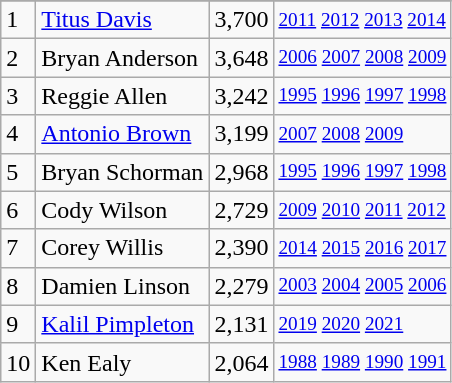<table class="wikitable">
<tr>
</tr>
<tr>
<td>1</td>
<td><a href='#'>Titus Davis</a></td>
<td>3,700</td>
<td style="font-size:80%;"><a href='#'>2011</a> <a href='#'>2012</a> <a href='#'>2013</a> <a href='#'>2014</a></td>
</tr>
<tr>
<td>2</td>
<td>Bryan Anderson</td>
<td>3,648</td>
<td style="font-size:80%;"><a href='#'>2006</a> <a href='#'>2007</a> <a href='#'>2008</a> <a href='#'>2009</a></td>
</tr>
<tr>
<td>3</td>
<td>Reggie Allen</td>
<td>3,242</td>
<td style="font-size:80%;"><a href='#'>1995</a> <a href='#'>1996</a> <a href='#'>1997</a> <a href='#'>1998</a></td>
</tr>
<tr>
<td>4</td>
<td><a href='#'>Antonio Brown</a></td>
<td>3,199</td>
<td style="font-size:80%;"><a href='#'>2007</a> <a href='#'>2008</a> <a href='#'>2009</a></td>
</tr>
<tr>
<td>5</td>
<td>Bryan Schorman</td>
<td>2,968</td>
<td style="font-size:80%;"><a href='#'>1995</a> <a href='#'>1996</a> <a href='#'>1997</a> <a href='#'>1998</a></td>
</tr>
<tr>
<td>6</td>
<td>Cody Wilson</td>
<td>2,729</td>
<td style="font-size:80%;"><a href='#'>2009</a> <a href='#'>2010</a> <a href='#'>2011</a> <a href='#'>2012</a></td>
</tr>
<tr>
<td>7</td>
<td>Corey Willis</td>
<td>2,390</td>
<td style="font-size:80%;"><a href='#'>2014</a> <a href='#'>2015</a> <a href='#'>2016</a> <a href='#'>2017</a></td>
</tr>
<tr>
<td>8</td>
<td>Damien Linson</td>
<td>2,279</td>
<td style="font-size:80%;"><a href='#'>2003</a> <a href='#'>2004</a> <a href='#'>2005</a> <a href='#'>2006</a></td>
</tr>
<tr>
<td>9</td>
<td><a href='#'>Kalil Pimpleton</a></td>
<td>2,131</td>
<td style="font-size:80%;"><a href='#'>2019</a> <a href='#'>2020</a> <a href='#'>2021</a></td>
</tr>
<tr>
<td>10</td>
<td>Ken Ealy</td>
<td>2,064</td>
<td style="font-size:80%;"><a href='#'>1988</a> <a href='#'>1989</a> <a href='#'>1990</a> <a href='#'>1991</a></td>
</tr>
</table>
